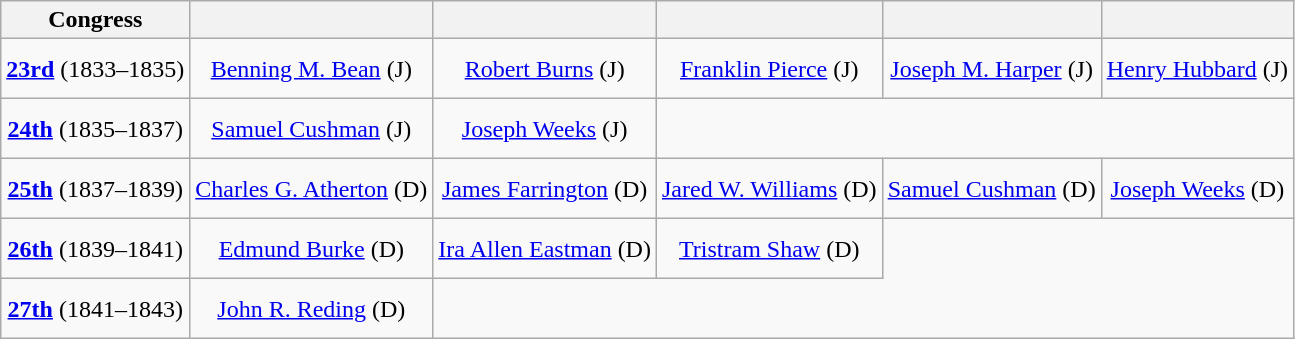<table class=wikitable style="text-align:center">
<tr>
<th>Congress</th>
<th></th>
<th></th>
<th></th>
<th></th>
<th></th>
</tr>
<tr style="height:2.5em">
<td><strong><a href='#'>23rd</a></strong> (1833–1835)</td>
<td><a href='#'>Benning M. Bean</a> (J)</td>
<td><a href='#'>Robert Burns</a> (J)</td>
<td><a href='#'>Franklin Pierce</a> (J)</td>
<td><a href='#'>Joseph M. Harper</a> (J)</td>
<td><a href='#'>Henry Hubbard</a> (J)</td>
</tr>
<tr style="height:2.5em">
<td><strong><a href='#'>24th</a></strong> (1835–1837)</td>
<td><a href='#'>Samuel Cushman</a> (J)</td>
<td><a href='#'>Joseph Weeks</a> (J)</td>
</tr>
<tr style="height:2.5em">
<td><strong><a href='#'>25th</a></strong> (1837–1839)</td>
<td><a href='#'>Charles G. Atherton</a> (D)</td>
<td><a href='#'>James Farrington</a> (D)</td>
<td><a href='#'>Jared W. Williams</a> (D)</td>
<td><a href='#'>Samuel Cushman</a> (D)</td>
<td><a href='#'>Joseph Weeks</a> (D)</td>
</tr>
<tr style="height:2.5em">
<td><strong><a href='#'>26th</a></strong> (1839–1841)</td>
<td><a href='#'>Edmund Burke</a> (D)</td>
<td><a href='#'>Ira Allen Eastman</a> (D)</td>
<td><a href='#'>Tristram Shaw</a> (D)</td>
</tr>
<tr style="height:2.5em">
<td><strong><a href='#'>27th</a></strong> (1841–1843)</td>
<td><a href='#'>John R. Reding</a> (D)</td>
</tr>
</table>
